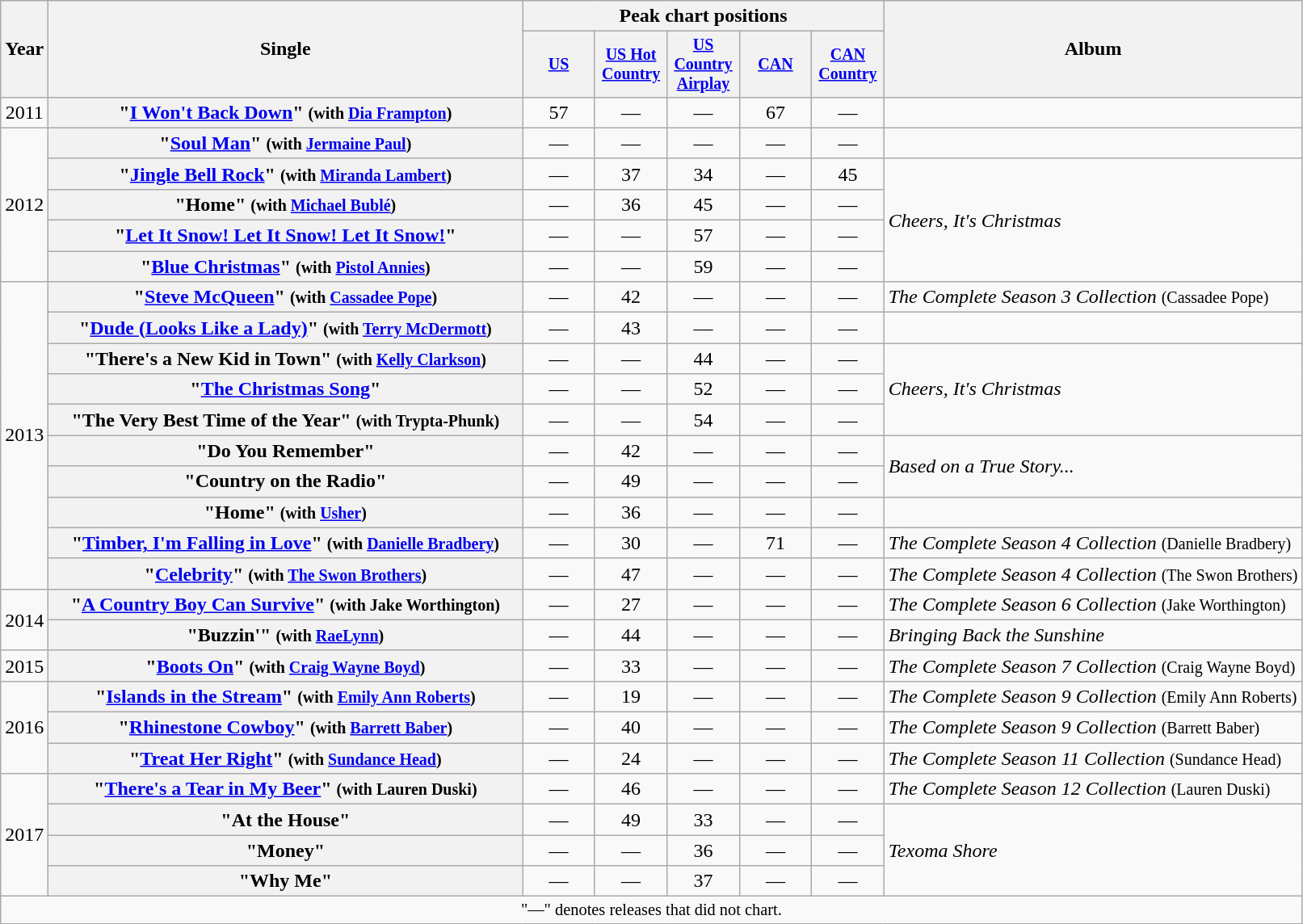<table class="wikitable plainrowheaders" style="text-align:center;">
<tr>
<th rowspan="2">Year</th>
<th rowspan="2" style="width:24em;">Single</th>
<th colspan="5">Peak chart positions</th>
<th rowspan="2">Album</th>
</tr>
<tr style="font-size:smaller;">
<th style="width:4em;"><a href='#'>US</a><br></th>
<th style="width:4em;"><a href='#'>US Hot Country</a><br></th>
<th style="width:4em;"><a href='#'>US Country Airplay</a><br></th>
<th style="width:4em;"><a href='#'>CAN</a><br></th>
<th style="width:4em;"><a href='#'>CAN Country</a><br></th>
</tr>
<tr>
<td>2011</td>
<th scope="row">"<a href='#'>I Won't Back Down</a>" <small>(with <a href='#'>Dia Frampton</a>)</small></th>
<td>57</td>
<td>—</td>
<td>—</td>
<td>67</td>
<td>—</td>
<td></td>
</tr>
<tr>
<td rowspan="5">2012</td>
<th scope="row">"<a href='#'>Soul Man</a>" <small>(with <a href='#'>Jermaine Paul</a>)</small></th>
<td>—</td>
<td>—</td>
<td>—</td>
<td>—</td>
<td>—</td>
<td></td>
</tr>
<tr>
<th scope="row">"<a href='#'>Jingle Bell Rock</a>" <small>(with <a href='#'>Miranda Lambert</a>)</small></th>
<td>—</td>
<td>37</td>
<td>34</td>
<td>—</td>
<td>45</td>
<td align="left" rowspan="4"><em>Cheers, It's Christmas</em></td>
</tr>
<tr>
<th scope="row">"Home" <small>(with <a href='#'>Michael Bublé</a>)</small></th>
<td>—</td>
<td>36</td>
<td>45</td>
<td>—</td>
<td>—</td>
</tr>
<tr>
<th scope="row">"<a href='#'>Let It Snow! Let It Snow! Let It Snow!</a>"</th>
<td>—</td>
<td>—</td>
<td>57</td>
<td>—</td>
<td>—</td>
</tr>
<tr>
<th scope="row">"<a href='#'>Blue Christmas</a>" <small>(with <a href='#'>Pistol Annies</a>)</small></th>
<td>—</td>
<td>—</td>
<td>59</td>
<td>—</td>
<td>—</td>
</tr>
<tr>
<td rowspan="10">2013</td>
<th scope="row">"<a href='#'>Steve McQueen</a>" <small>(with <a href='#'>Cassadee Pope</a>)</small></th>
<td>—</td>
<td>42</td>
<td>—</td>
<td>—</td>
<td>—</td>
<td align="left"><em>The Complete Season 3 Collection</em> <small>(Cassadee Pope)</small></td>
</tr>
<tr>
<th scope="row">"<a href='#'>Dude (Looks Like a Lady)</a>" <small>(with <a href='#'>Terry McDermott</a>)</small></th>
<td>—</td>
<td>43</td>
<td>—</td>
<td>—</td>
<td>—</td>
<td></td>
</tr>
<tr>
<th scope="row">"There's a New Kid in Town" <small>(with <a href='#'>Kelly Clarkson</a>)</small></th>
<td>—</td>
<td>—</td>
<td>44</td>
<td>—</td>
<td>—</td>
<td align="left" rowspan="3"><em>Cheers, It's Christmas</em></td>
</tr>
<tr>
<th scope="row">"<a href='#'>The Christmas Song</a>"</th>
<td>—</td>
<td>—</td>
<td>52</td>
<td>—</td>
<td>—</td>
</tr>
<tr>
<th scope="row">"The Very Best Time of the Year" <small>(with Trypta-Phunk)</small></th>
<td>—</td>
<td>—</td>
<td>54</td>
<td>—</td>
<td>—</td>
</tr>
<tr>
<th scope="row">"Do You Remember"</th>
<td>—</td>
<td>42</td>
<td>—</td>
<td>—</td>
<td>—</td>
<td align="left" rowspan="2"><em>Based on a True Story...</em></td>
</tr>
<tr>
<th scope="row">"Country on the Radio"</th>
<td>—</td>
<td>49</td>
<td>—</td>
<td>—</td>
<td>—</td>
</tr>
<tr>
<th scope="row">"Home" <small>(with <a href='#'>Usher</a>)</small></th>
<td>—</td>
<td>36</td>
<td>—</td>
<td>—</td>
<td>—</td>
<td></td>
</tr>
<tr>
<th scope="row">"<a href='#'>Timber, I'm Falling in Love</a>" <small>(with <a href='#'>Danielle Bradbery</a>)</small></th>
<td>—</td>
<td>30</td>
<td>—</td>
<td>71</td>
<td>—</td>
<td align="left"><em>The Complete Season 4 Collection</em> <small>(Danielle Bradbery)</small></td>
</tr>
<tr>
<th scope="row">"<a href='#'>Celebrity</a>" <small>(with <a href='#'>The Swon Brothers</a>)</small></th>
<td>—</td>
<td>47</td>
<td>—</td>
<td>—</td>
<td>—</td>
<td align="left"><em>The Complete Season 4 Collection</em> <small>(The Swon Brothers)</small></td>
</tr>
<tr>
<td rowspan="2">2014</td>
<th scope="row">"<a href='#'>A Country Boy Can Survive</a>" <small>(with Jake Worthington)</small></th>
<td>—</td>
<td>27</td>
<td>—</td>
<td>—</td>
<td>—</td>
<td align="left"><em>The Complete Season 6 Collection</em> <small>(Jake Worthington)</small></td>
</tr>
<tr>
<th scope="row">"Buzzin'" <small>(with <a href='#'>RaeLynn</a>)</small></th>
<td>—</td>
<td>44</td>
<td>—</td>
<td>—</td>
<td>—</td>
<td align="left"><em>Bringing Back the Sunshine</em></td>
</tr>
<tr>
<td>2015</td>
<th scope="row">"<a href='#'>Boots On</a>" <small>(with <a href='#'>Craig Wayne Boyd</a>)</small></th>
<td>—</td>
<td>33</td>
<td>—</td>
<td>—</td>
<td>—</td>
<td align="left"><em>The Complete Season 7 Collection</em> <small>(Craig Wayne Boyd)</small></td>
</tr>
<tr>
<td rowspan="3">2016</td>
<th scope="row">"<a href='#'>Islands in the Stream</a>" <small>(with <a href='#'>Emily Ann Roberts</a>)</small></th>
<td>—</td>
<td>19</td>
<td>—</td>
<td>—</td>
<td>—</td>
<td align="left"><em>The Complete Season 9 Collection</em> <small>(Emily Ann Roberts)</small></td>
</tr>
<tr>
<th scope="row">"<a href='#'>Rhinestone Cowboy</a>" <small>(with <a href='#'>Barrett Baber</a>)</small></th>
<td>—</td>
<td>40</td>
<td>—</td>
<td>—</td>
<td>—</td>
<td align="left"><em>The Complete Season 9 Collection</em> <small>(Barrett Baber)</small></td>
</tr>
<tr>
<th scope="row">"<a href='#'>Treat Her Right</a>" <small>(with <a href='#'>Sundance Head</a>)</small></th>
<td>—</td>
<td>24</td>
<td>—</td>
<td>—</td>
<td>—</td>
<td align="left"><em>The Complete Season 11 Collection</em> <small>(Sundance Head)</small></td>
</tr>
<tr>
<td rowspan="4">2017</td>
<th scope="row">"<a href='#'>There's a Tear in My Beer</a>" <small>(with Lauren Duski)</small></th>
<td>—</td>
<td>46</td>
<td>—</td>
<td>—</td>
<td>—</td>
<td align="left"><em>The Complete Season 12 Collection</em> <small>(Lauren Duski)</small></td>
</tr>
<tr>
<th scope="row">"At the House"</th>
<td>—</td>
<td>49</td>
<td>33</td>
<td>—</td>
<td>—</td>
<td align="left" rowspan="3"><em>Texoma Shore</em></td>
</tr>
<tr>
<th scope="row">"Money"</th>
<td>—</td>
<td>—</td>
<td>36</td>
<td>—</td>
<td>—</td>
</tr>
<tr>
<th scope="row">"Why Me"</th>
<td>—</td>
<td>—</td>
<td>37</td>
<td>—</td>
<td>—</td>
</tr>
<tr>
<td colspan="10" style="font-size:85%">"—" denotes releases that did not chart.</td>
</tr>
</table>
